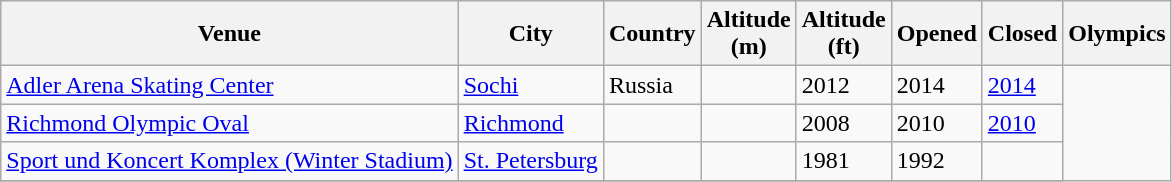<table class="wikitable sortable">
<tr>
<th>Venue</th>
<th>City</th>
<th>Country</th>
<th>Altitude<br>(m)</th>
<th>Altitude<br>(ft)</th>
<th>Opened</th>
<th>Closed</th>
<th>Olympics</th>
</tr>
<tr>
<td><a href='#'>Adler Arena Skating Center</a></td>
<td><a href='#'>Sochi</a></td>
<td> Russia</td>
<td></td>
<td>2012</td>
<td>2014 </td>
<td><a href='#'>2014</a></td>
</tr>
<tr>
<td><a href='#'>Richmond Olympic Oval</a></td>
<td><a href='#'>Richmond</a></td>
<td></td>
<td></td>
<td>2008</td>
<td>2010</td>
<td><a href='#'>2010</a></td>
</tr>
<tr>
<td><a href='#'>Sport und Koncert Komplex (Winter Stadium)</a></td>
<td><a href='#'>St. Petersburg</a></td>
<td></td>
<td></td>
<td>1981</td>
<td>1992</td>
<td></td>
</tr>
<tr>
</tr>
</table>
